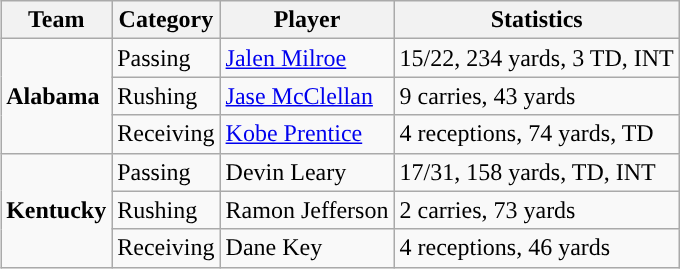<table class="wikitable" style="float: right;">
<tr>
<th>Team</th>
<th>Category</th>
<th>Player</th>
<th>Statistics</th>
</tr>
<tr>
<td rowspan=3><strong>Alabama</strong></td>
<td>Passing</td>
<td><a href='#'>Jalen Milroe</a></td>
<td>15/22, 234 yards, 3 TD, INT</td>
</tr>
<tr>
<td>Rushing</td>
<td><a href='#'>Jase McClellan</a></td>
<td>9 carries, 43 yards</td>
</tr>
<tr>
<td>Receiving</td>
<td><a href='#'>Kobe Prentice</a></td>
<td>4 receptions, 74 yards, TD</td>
</tr>
<tr>
<td rowspan=3><strong>Kentucky</strong></td>
<td>Passing</td>
<td>Devin Leary</td>
<td>17/31, 158 yards, TD, INT</td>
</tr>
<tr>
<td>Rushing</td>
<td>Ramon Jefferson</td>
<td>2 carries, 73 yards</td>
</tr>
<tr>
<td>Receiving</td>
<td>Dane Key</td>
<td>4 receptions, 46 yards</td>
</tr>
</table>
